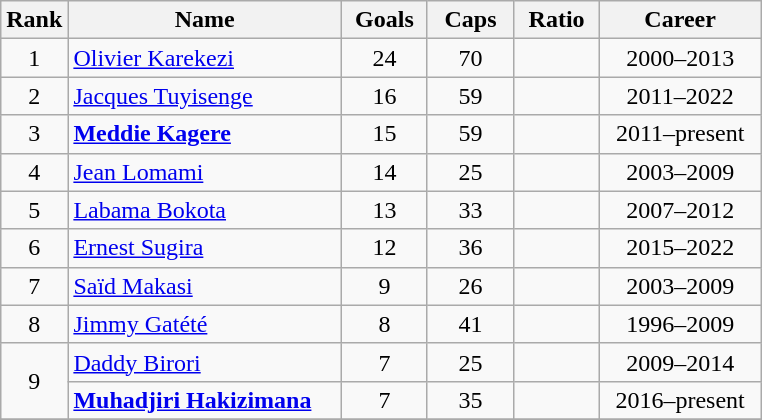<table class="wikitable sortable" style="text-align: center;">
<tr>
<th width=30px>Rank</th>
<th class="unsortable" width=175px>Name</th>
<th width=50px>Goals</th>
<th width=50px>Caps</th>
<th width=50px>Ratio</th>
<th class="unsortable" width=100px>Career</th>
</tr>
<tr>
<td>1</td>
<td align="left"><a href='#'>Olivier Karekezi</a></td>
<td>24</td>
<td>70</td>
<td></td>
<td>2000–2013</td>
</tr>
<tr>
<td>2</td>
<td align="left"><a href='#'>Jacques Tuyisenge</a></td>
<td>16</td>
<td>59</td>
<td></td>
<td>2011–2022</td>
</tr>
<tr>
<td>3</td>
<td align="left"><strong><a href='#'>Meddie Kagere</a></strong></td>
<td>15</td>
<td>59</td>
<td></td>
<td>2011–present</td>
</tr>
<tr>
<td>4</td>
<td align="left"><a href='#'>Jean Lomami</a></td>
<td>14</td>
<td>25</td>
<td></td>
<td>2003–2009</td>
</tr>
<tr>
<td>5</td>
<td align="left"><a href='#'>Labama Bokota</a></td>
<td>13</td>
<td>33</td>
<td></td>
<td>2007–2012</td>
</tr>
<tr>
<td>6</td>
<td align="left"><a href='#'>Ernest Sugira</a></td>
<td>12</td>
<td>36</td>
<td></td>
<td>2015–2022</td>
</tr>
<tr>
<td>7</td>
<td align="left"><a href='#'>Saïd Makasi</a></td>
<td>9</td>
<td>26</td>
<td></td>
<td>2003–2009</td>
</tr>
<tr>
<td>8</td>
<td align="left"><a href='#'>Jimmy Gatété</a></td>
<td>8</td>
<td>41</td>
<td></td>
<td>1996–2009</td>
</tr>
<tr>
<td rowspan=2>9</td>
<td align="left"><a href='#'>Daddy Birori</a></td>
<td>7</td>
<td>25</td>
<td></td>
<td>2009–2014</td>
</tr>
<tr>
<td align="left"><strong><a href='#'>Muhadjiri Hakizimana</a></strong></td>
<td>7</td>
<td>35</td>
<td></td>
<td>2016–present</td>
</tr>
<tr>
</tr>
</table>
